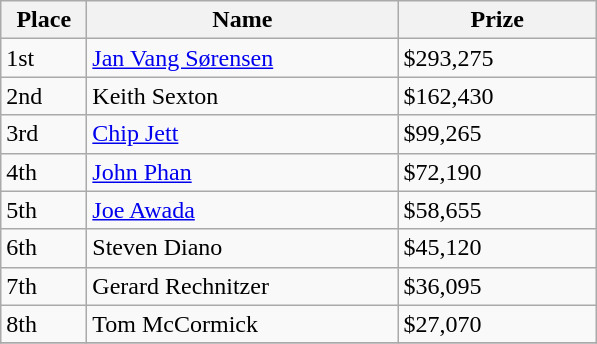<table class="wikitable">
<tr>
<th width="50">Place</th>
<th width="200">Name</th>
<th width="125">Prize</th>
</tr>
<tr>
<td>1st</td>
<td><a href='#'>Jan Vang Sørensen</a></td>
<td>$293,275</td>
</tr>
<tr>
<td>2nd</td>
<td>Keith Sexton</td>
<td>$162,430</td>
</tr>
<tr>
<td>3rd</td>
<td><a href='#'>Chip Jett</a></td>
<td>$99,265</td>
</tr>
<tr>
<td>4th</td>
<td><a href='#'>John Phan</a></td>
<td>$72,190</td>
</tr>
<tr>
<td>5th</td>
<td><a href='#'>Joe Awada</a></td>
<td>$58,655</td>
</tr>
<tr>
<td>6th</td>
<td>Steven Diano</td>
<td>$45,120</td>
</tr>
<tr>
<td>7th</td>
<td>Gerard Rechnitzer</td>
<td>$36,095</td>
</tr>
<tr>
<td>8th</td>
<td>Tom McCormick</td>
<td>$27,070</td>
</tr>
<tr>
</tr>
</table>
